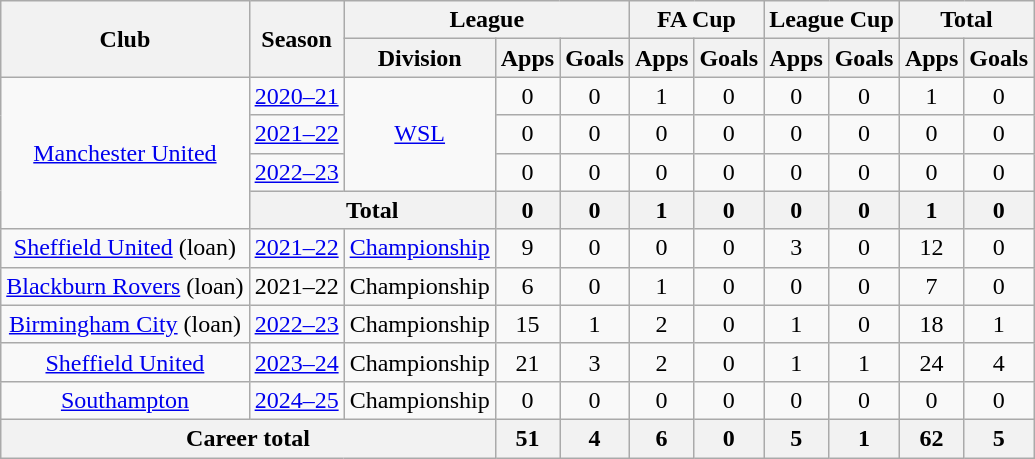<table class="wikitable" style="text-align:center">
<tr>
<th rowspan="2">Club</th>
<th rowspan="2">Season</th>
<th colspan="3">League</th>
<th colspan="2">FA Cup</th>
<th colspan="2">League Cup</th>
<th colspan="2">Total</th>
</tr>
<tr>
<th>Division</th>
<th>Apps</th>
<th>Goals</th>
<th>Apps</th>
<th>Goals</th>
<th>Apps</th>
<th>Goals</th>
<th>Apps</th>
<th>Goals</th>
</tr>
<tr>
<td rowspan="4"><a href='#'>Manchester United</a></td>
<td><a href='#'>2020–21</a></td>
<td rowspan="3"><a href='#'>WSL</a></td>
<td>0</td>
<td>0</td>
<td>1</td>
<td>0</td>
<td>0</td>
<td>0</td>
<td>1</td>
<td>0</td>
</tr>
<tr>
<td><a href='#'>2021–22</a></td>
<td>0</td>
<td>0</td>
<td>0</td>
<td>0</td>
<td>0</td>
<td>0</td>
<td>0</td>
<td>0</td>
</tr>
<tr>
<td><a href='#'>2022–23</a></td>
<td>0</td>
<td>0</td>
<td>0</td>
<td>0</td>
<td>0</td>
<td>0</td>
<td>0</td>
<td>0</td>
</tr>
<tr>
<th colspan="2">Total</th>
<th>0</th>
<th>0</th>
<th>1</th>
<th>0</th>
<th>0</th>
<th>0</th>
<th>1</th>
<th>0</th>
</tr>
<tr>
<td><a href='#'>Sheffield United</a> (loan)</td>
<td><a href='#'>2021–22</a></td>
<td><a href='#'>Championship</a></td>
<td>9</td>
<td>0</td>
<td>0</td>
<td>0</td>
<td>3</td>
<td>0</td>
<td>12</td>
<td>0</td>
</tr>
<tr>
<td><a href='#'>Blackburn Rovers</a> (loan)</td>
<td>2021–22</td>
<td>Championship</td>
<td>6</td>
<td>0</td>
<td>1</td>
<td>0</td>
<td>0</td>
<td>0</td>
<td>7</td>
<td>0</td>
</tr>
<tr>
<td><a href='#'>Birmingham City</a> (loan)</td>
<td><a href='#'>2022–23</a></td>
<td>Championship</td>
<td>15</td>
<td>1</td>
<td>2</td>
<td>0</td>
<td>1</td>
<td>0</td>
<td>18</td>
<td>1</td>
</tr>
<tr>
<td><a href='#'>Sheffield United</a></td>
<td><a href='#'>2023–24</a></td>
<td>Championship</td>
<td>21</td>
<td>3</td>
<td>2</td>
<td>0</td>
<td>1</td>
<td>1</td>
<td>24</td>
<td>4</td>
</tr>
<tr>
<td><a href='#'>Southampton</a></td>
<td><a href='#'>2024–25</a></td>
<td>Championship</td>
<td>0</td>
<td>0</td>
<td>0</td>
<td>0</td>
<td>0</td>
<td>0</td>
<td>0</td>
<td>0</td>
</tr>
<tr>
<th colspan="3">Career total</th>
<th>51</th>
<th>4</th>
<th>6</th>
<th>0</th>
<th>5</th>
<th>1</th>
<th>62</th>
<th>5</th>
</tr>
</table>
